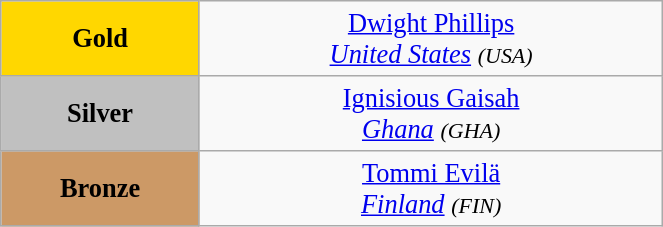<table class="wikitable" style=" text-align:center; font-size:110%;" width="35%">
<tr>
<td bgcolor="gold"><strong>Gold</strong></td>
<td> <a href='#'>Dwight Phillips</a><br><em><a href='#'>United States</a> <small>(USA)</small></em></td>
</tr>
<tr>
<td bgcolor="silver"><strong>Silver</strong></td>
<td> <a href='#'>Ignisious Gaisah</a><br><em><a href='#'>Ghana</a> <small>(GHA)</small></em></td>
</tr>
<tr>
<td bgcolor="CC9966"><strong>Bronze</strong></td>
<td> <a href='#'>Tommi Evilä</a><br><em><a href='#'>Finland</a> <small>(FIN)</small></em></td>
</tr>
</table>
